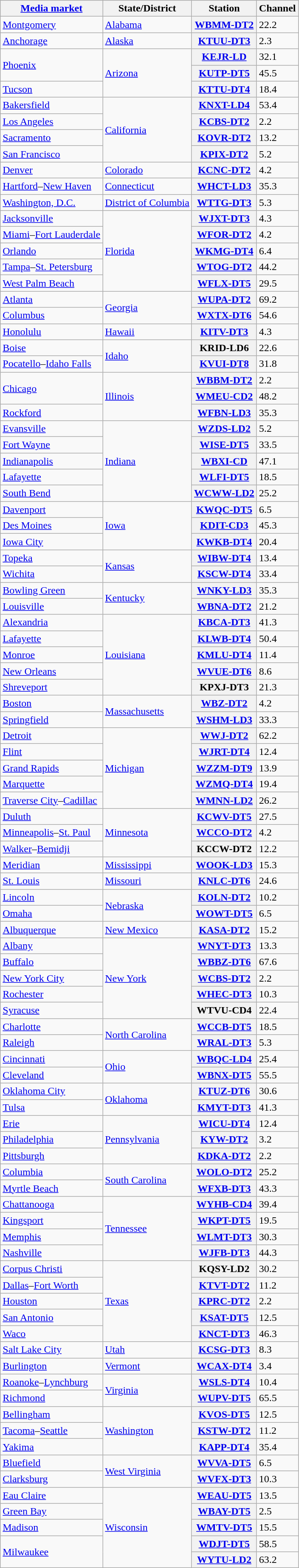<table class="wikitable sortable">
<tr>
<th scope="col"><a href='#'>Media market</a></th>
<th scope="col">State/District</th>
<th scope="col">Station</th>
<th scope="col">Channel</th>
</tr>
<tr>
<td><a href='#'>Montgomery</a></td>
<td><a href='#'>Alabama</a></td>
<th scope="row"><a href='#'>WBMM-DT2</a></th>
<td>22.2</td>
</tr>
<tr>
<td><a href='#'>Anchorage</a></td>
<td><a href='#'>Alaska</a></td>
<th scope="row"><a href='#'>KTUU-DT3</a></th>
<td>2.3</td>
</tr>
<tr>
<td rowspan="2"><a href='#'>Phoenix</a></td>
<td rowspan="3"><a href='#'>Arizona</a></td>
<th scope="row"><a href='#'>KEJR-LD</a></th>
<td>32.1</td>
</tr>
<tr>
<th scope="row"><a href='#'>KUTP-DT5</a></th>
<td>45.5</td>
</tr>
<tr>
<td><a href='#'>Tucson</a></td>
<th scope="row"><a href='#'>KTTU-DT4</a></th>
<td>18.4</td>
</tr>
<tr>
<td><a href='#'>Bakersfield</a></td>
<td rowspan="4"><a href='#'>California</a></td>
<th scope="row"><a href='#'>KNXT-LD4</a></th>
<td>53.4</td>
</tr>
<tr>
<td><a href='#'>Los Angeles</a></td>
<th scope="row"><a href='#'>KCBS-DT2</a></th>
<td>2.2</td>
</tr>
<tr>
<td><a href='#'>Sacramento</a></td>
<th scope="row"><a href='#'>KOVR-DT2</a></th>
<td>13.2</td>
</tr>
<tr>
<td><a href='#'>San Francisco</a></td>
<th scope="row"><a href='#'>KPIX-DT2</a></th>
<td>5.2</td>
</tr>
<tr>
<td><a href='#'>Denver</a></td>
<td><a href='#'>Colorado</a></td>
<th scope="row"><a href='#'>KCNC-DT2</a></th>
<td>4.2</td>
</tr>
<tr>
<td><a href='#'>Hartford</a>–<a href='#'>New Haven</a></td>
<td><a href='#'>Connecticut</a></td>
<th scope="row"><a href='#'>WHCT-LD3</a></th>
<td>35.3</td>
</tr>
<tr>
<td><a href='#'>Washington, D.C.</a></td>
<td><a href='#'>District of Columbia</a></td>
<th scope="row"><a href='#'>WTTG-DT3</a></th>
<td>5.3</td>
</tr>
<tr>
<td><a href='#'>Jacksonville</a></td>
<td rowspan="5"><a href='#'>Florida</a></td>
<th scope="row"><a href='#'>WJXT-DT3</a></th>
<td>4.3</td>
</tr>
<tr>
<td><a href='#'>Miami</a>–<a href='#'>Fort Lauderdale</a></td>
<th scope="row"><a href='#'>WFOR-DT2</a></th>
<td>4.2</td>
</tr>
<tr>
<td><a href='#'>Orlando</a></td>
<th scope="row"><a href='#'>WKMG-DT4</a></th>
<td>6.4</td>
</tr>
<tr>
<td><a href='#'>Tampa</a>–<a href='#'>St. Petersburg</a></td>
<th scope="row"><a href='#'>WTOG-DT2</a></th>
<td>44.2</td>
</tr>
<tr>
<td><a href='#'>West Palm Beach</a></td>
<th scope="row"><a href='#'>WFLX-DT5</a></th>
<td>29.5</td>
</tr>
<tr>
<td><a href='#'>Atlanta</a></td>
<td rowspan="2"><a href='#'>Georgia</a></td>
<th scope="row"><a href='#'>WUPA-DT2</a></th>
<td>69.2</td>
</tr>
<tr>
<td><a href='#'>Columbus</a></td>
<th scope="row"><a href='#'>WXTX-DT6</a></th>
<td>54.6</td>
</tr>
<tr>
<td><a href='#'>Honolulu</a></td>
<td><a href='#'>Hawaii</a></td>
<th scope="row"><a href='#'>KITV-DT3</a></th>
<td>4.3</td>
</tr>
<tr>
<td><a href='#'>Boise</a></td>
<td rowspan="2"><a href='#'>Idaho</a></td>
<th scope="row">KRID-LD6</th>
<td>22.6</td>
</tr>
<tr>
<td><a href='#'>Pocatello</a>–<a href='#'>Idaho Falls</a></td>
<th scope="row"><a href='#'>KVUI-DT8</a></th>
<td>31.8</td>
</tr>
<tr>
<td rowspan="2"><a href='#'>Chicago</a></td>
<td rowspan="3"><a href='#'>Illinois</a></td>
<th scope="row"><a href='#'>WBBM-DT2</a></th>
<td>2.2</td>
</tr>
<tr>
<th scope="row"><a href='#'>WMEU-CD2</a></th>
<td>48.2</td>
</tr>
<tr>
<td><a href='#'>Rockford</a></td>
<th scope="row"><a href='#'>WFBN-LD3</a></th>
<td>35.3</td>
</tr>
<tr>
<td><a href='#'>Evansville</a></td>
<td rowspan="5"><a href='#'>Indiana</a></td>
<th scope="row"><a href='#'>WZDS-LD2</a></th>
<td>5.2</td>
</tr>
<tr>
<td><a href='#'>Fort Wayne</a></td>
<th scope="row"><a href='#'>WISE-DT5</a></th>
<td>33.5</td>
</tr>
<tr>
<td><a href='#'>Indianapolis</a></td>
<th scope="row"><a href='#'>WBXI-CD</a></th>
<td>47.1</td>
</tr>
<tr>
<td><a href='#'>Lafayette</a></td>
<th scope="row"><a href='#'>WLFI-DT5</a></th>
<td>18.5</td>
</tr>
<tr>
<td><a href='#'>South Bend</a></td>
<th scope="row"><a href='#'>WCWW-LD2</a></th>
<td>25.2</td>
</tr>
<tr>
<td><a href='#'>Davenport</a></td>
<td rowspan="3"><a href='#'>Iowa</a></td>
<th scope="row"><a href='#'>KWQC-DT5</a></th>
<td>6.5</td>
</tr>
<tr>
<td><a href='#'>Des Moines</a></td>
<th scope="row"><a href='#'>KDIT-CD3</a></th>
<td>45.3</td>
</tr>
<tr>
<td><a href='#'>Iowa City</a></td>
<th scope="row"><a href='#'>KWKB-DT4</a></th>
<td>20.4</td>
</tr>
<tr>
<td><a href='#'>Topeka</a></td>
<td rowspan="2"><a href='#'>Kansas</a></td>
<th scope="row"><a href='#'>WIBW-DT4</a></th>
<td>13.4</td>
</tr>
<tr>
<td><a href='#'>Wichita</a></td>
<th scope="row"><a href='#'>KSCW-DT4</a></th>
<td>33.4</td>
</tr>
<tr>
<td><a href='#'>Bowling Green</a></td>
<td rowspan="2"><a href='#'>Kentucky</a></td>
<th scope="row"><a href='#'>WNKY-LD3</a></th>
<td>35.3</td>
</tr>
<tr>
<td><a href='#'>Louisville</a></td>
<th scope="row"><a href='#'>WBNA-DT2</a></th>
<td>21.2</td>
</tr>
<tr>
<td><a href='#'>Alexandria</a></td>
<td rowspan="5"><a href='#'>Louisiana</a></td>
<th scope="row"><a href='#'>KBCA-DT3</a></th>
<td>41.3</td>
</tr>
<tr>
<td><a href='#'>Lafayette</a></td>
<th scope="row"><a href='#'>KLWB-DT4</a></th>
<td>50.4</td>
</tr>
<tr>
<td><a href='#'>Monroe</a></td>
<th scope="row"><a href='#'>KMLU-DT4</a></th>
<td>11.4</td>
</tr>
<tr>
<td><a href='#'>New Orleans</a></td>
<th scope="row"><a href='#'>WVUE-DT6</a></th>
<td>8.6</td>
</tr>
<tr>
<td><a href='#'>Shreveport</a></td>
<th scope="row">KPXJ-DT3</th>
<td>21.3</td>
</tr>
<tr>
<td><a href='#'>Boston</a></td>
<td rowspan="2"><a href='#'>Massachusetts</a></td>
<th scope="row"><a href='#'>WBZ-DT2</a></th>
<td>4.2</td>
</tr>
<tr>
<td><a href='#'>Springfield</a></td>
<th scope="row"><a href='#'>WSHM-LD3</a></th>
<td>33.3</td>
</tr>
<tr>
<td><a href='#'>Detroit</a></td>
<td rowspan="5"><a href='#'>Michigan</a></td>
<th scope="row"><a href='#'>WWJ-DT2</a></th>
<td>62.2</td>
</tr>
<tr>
<td><a href='#'>Flint</a></td>
<th scope="row"><a href='#'>WJRT-DT4</a></th>
<td>12.4</td>
</tr>
<tr>
<td><a href='#'>Grand Rapids</a></td>
<th scope="row"><a href='#'>WZZM-DT9</a></th>
<td>13.9</td>
</tr>
<tr>
<td><a href='#'>Marquette</a></td>
<th scope="row"><a href='#'>WZMQ-DT4</a></th>
<td>19.4</td>
</tr>
<tr>
<td><a href='#'>Traverse City</a>–<a href='#'>Cadillac</a></td>
<th scope="row"><a href='#'>WMNN-LD2</a></th>
<td>26.2</td>
</tr>
<tr>
<td><a href='#'>Duluth</a></td>
<td rowspan="3"><a href='#'>Minnesota</a></td>
<th scope="row"><a href='#'>KCWV-DT5</a></th>
<td>27.5</td>
</tr>
<tr>
<td><a href='#'>Minneapolis</a>–<a href='#'>St. Paul</a></td>
<th scope="row"><a href='#'>WCCO-DT2</a></th>
<td>4.2</td>
</tr>
<tr>
<td><a href='#'>Walker</a>–<a href='#'>Bemidji</a></td>
<th scope="row">KCCW-DT2</th>
<td>12.2</td>
</tr>
<tr>
<td><a href='#'>Meridian</a></td>
<td><a href='#'>Mississippi</a></td>
<th scope="row"><a href='#'>WOOK-LD3</a></th>
<td>15.3</td>
</tr>
<tr>
<td><a href='#'>St. Louis</a></td>
<td><a href='#'>Missouri</a></td>
<th scope="row"><a href='#'>KNLC-DT6</a></th>
<td>24.6</td>
</tr>
<tr>
<td><a href='#'>Lincoln</a></td>
<td rowspan="2"><a href='#'>Nebraska</a></td>
<th scope="row"><a href='#'>KOLN-DT2</a></th>
<td>10.2</td>
</tr>
<tr>
<td><a href='#'>Omaha</a></td>
<th scope="row"><a href='#'>WOWT-DT5</a></th>
<td>6.5</td>
</tr>
<tr>
<td><a href='#'>Albuquerque</a></td>
<td><a href='#'>New Mexico</a></td>
<th scope="row"><a href='#'>KASA-DT2</a></th>
<td>15.2</td>
</tr>
<tr>
<td><a href='#'>Albany</a></td>
<td rowspan="5"><a href='#'>New York</a></td>
<th scope="row"><a href='#'>WNYT-DT3</a></th>
<td>13.3</td>
</tr>
<tr>
<td><a href='#'>Buffalo</a></td>
<th scope="row"><a href='#'>WBBZ-DT6</a></th>
<td>67.6</td>
</tr>
<tr>
<td><a href='#'>New York City</a></td>
<th scope="row"><a href='#'>WCBS-DT2</a></th>
<td>2.2</td>
</tr>
<tr>
<td><a href='#'>Rochester</a></td>
<th scope="row"><a href='#'>WHEC-DT3</a></th>
<td>10.3</td>
</tr>
<tr>
<td><a href='#'>Syracuse</a></td>
<th scope="row">WTVU-CD4</th>
<td>22.4</td>
</tr>
<tr>
<td><a href='#'>Charlotte</a></td>
<td rowspan="2"><a href='#'>North Carolina</a></td>
<th scope="row"><a href='#'>WCCB-DT5</a></th>
<td>18.5</td>
</tr>
<tr>
<td><a href='#'>Raleigh</a></td>
<th scope="row"><a href='#'>WRAL-DT3</a></th>
<td>5.3</td>
</tr>
<tr>
<td><a href='#'>Cincinnati</a></td>
<td rowspan="2"><a href='#'>Ohio</a></td>
<th scope="row"><a href='#'>WBQC-LD4</a></th>
<td>25.4</td>
</tr>
<tr>
<td><a href='#'>Cleveland</a></td>
<th scope="row"><a href='#'>WBNX-DT5</a></th>
<td>55.5</td>
</tr>
<tr>
<td><a href='#'>Oklahoma City</a></td>
<td rowspan="2"><a href='#'>Oklahoma</a></td>
<th scope="row"><a href='#'>KTUZ-DT6</a></th>
<td>30.6</td>
</tr>
<tr>
<td><a href='#'>Tulsa</a></td>
<th scope="row"><a href='#'>KMYT-DT3</a></th>
<td>41.3</td>
</tr>
<tr>
<td><a href='#'>Erie</a></td>
<td rowspan="3"><a href='#'>Pennsylvania</a></td>
<th scope="row"><a href='#'>WICU-DT4</a></th>
<td>12.4</td>
</tr>
<tr>
<td><a href='#'>Philadelphia</a></td>
<th scope="row"><a href='#'>KYW-DT2</a></th>
<td>3.2</td>
</tr>
<tr>
<td><a href='#'>Pittsburgh</a></td>
<th scope="row"><a href='#'>KDKA-DT2</a></th>
<td>2.2</td>
</tr>
<tr>
<td><a href='#'>Columbia</a></td>
<td rowspan="2"><a href='#'>South Carolina</a></td>
<th scope="row"><a href='#'>WOLO-DT2</a></th>
<td>25.2</td>
</tr>
<tr>
<td><a href='#'>Myrtle Beach</a></td>
<th scope="row"><a href='#'>WFXB-DT3</a></th>
<td>43.3</td>
</tr>
<tr>
<td><a href='#'>Chattanooga</a></td>
<td rowspan="4"><a href='#'>Tennessee</a></td>
<th scope="row"><a href='#'>WYHB-CD4</a></th>
<td>39.4</td>
</tr>
<tr>
<td><a href='#'>Kingsport</a></td>
<th scope="row"><a href='#'>WKPT-DT5</a></th>
<td>19.5</td>
</tr>
<tr>
<td><a href='#'>Memphis</a></td>
<th scope="row"><a href='#'>WLMT-DT3</a></th>
<td>30.3</td>
</tr>
<tr>
<td><a href='#'>Nashville</a></td>
<th scope="row"><a href='#'>WJFB-DT3</a></th>
<td>44.3</td>
</tr>
<tr>
<td><a href='#'>Corpus Christi</a></td>
<td rowspan="5"><a href='#'>Texas</a></td>
<th scope="row">KQSY-LD2</th>
<td>30.2</td>
</tr>
<tr>
<td><a href='#'>Dallas</a>–<a href='#'>Fort Worth</a></td>
<th scope="row"><a href='#'>KTVT-DT2</a></th>
<td>11.2</td>
</tr>
<tr>
<td><a href='#'>Houston</a></td>
<th scope="row"><a href='#'>KPRC-DT2</a></th>
<td>2.2</td>
</tr>
<tr>
<td><a href='#'>San Antonio</a></td>
<th scope="row"><a href='#'>KSAT-DT5</a></th>
<td>12.5</td>
</tr>
<tr>
<td><a href='#'>Waco</a></td>
<th scope="row"><a href='#'>KNCT-DT3</a></th>
<td>46.3</td>
</tr>
<tr>
<td><a href='#'>Salt Lake City</a></td>
<td><a href='#'>Utah</a></td>
<th scope="row"><a href='#'>KCSG-DT3</a></th>
<td>8.3</td>
</tr>
<tr>
<td><a href='#'>Burlington</a></td>
<td><a href='#'>Vermont</a></td>
<th scope="row"><a href='#'>WCAX-DT4</a></th>
<td>3.4</td>
</tr>
<tr>
<td><a href='#'>Roanoke</a>–<a href='#'>Lynchburg</a></td>
<td rowspan="2"><a href='#'>Virginia</a></td>
<th scope="row"><a href='#'>WSLS-DT4</a></th>
<td>10.4</td>
</tr>
<tr>
<td><a href='#'>Richmond</a></td>
<th scope="row"><a href='#'>WUPV-DT5</a></th>
<td>65.5</td>
</tr>
<tr>
<td><a href='#'>Bellingham</a></td>
<td rowspan="3"><a href='#'>Washington</a></td>
<th scope="row"><a href='#'>KVOS-DT5</a></th>
<td>12.5</td>
</tr>
<tr>
<td><a href='#'>Tacoma</a>–<a href='#'>Seattle</a></td>
<th scope="row"><a href='#'>KSTW-DT2</a></th>
<td>11.2</td>
</tr>
<tr>
<td><a href='#'>Yakima</a></td>
<th scope="row"><a href='#'>KAPP-DT4</a></th>
<td>35.4</td>
</tr>
<tr>
<td><a href='#'>Bluefield</a></td>
<td rowspan="2"><a href='#'>West Virginia</a></td>
<th scope="row"><a href='#'>WVVA-DT5</a></th>
<td>6.5</td>
</tr>
<tr>
<td><a href='#'>Clarksburg</a></td>
<th scope="row"><a href='#'>WVFX-DT3</a></th>
<td>10.3</td>
</tr>
<tr>
<td><a href='#'>Eau Claire</a></td>
<td rowspan="5"><a href='#'>Wisconsin</a></td>
<th scope="row"><a href='#'>WEAU-DT5</a></th>
<td>13.5</td>
</tr>
<tr>
<td><a href='#'>Green Bay</a></td>
<th scope="row"><a href='#'>WBAY-DT5</a></th>
<td>2.5</td>
</tr>
<tr>
<td><a href='#'>Madison</a></td>
<th scope="row"><a href='#'>WMTV-DT5</a></th>
<td>15.5</td>
</tr>
<tr>
<td rowspan="2"><a href='#'>Milwaukee</a></td>
<th scope="row"><a href='#'>WDJT-DT5</a></th>
<td>58.5</td>
</tr>
<tr>
<th scope="row"><a href='#'>WYTU-LD2</a></th>
<td>63.2</td>
</tr>
</table>
